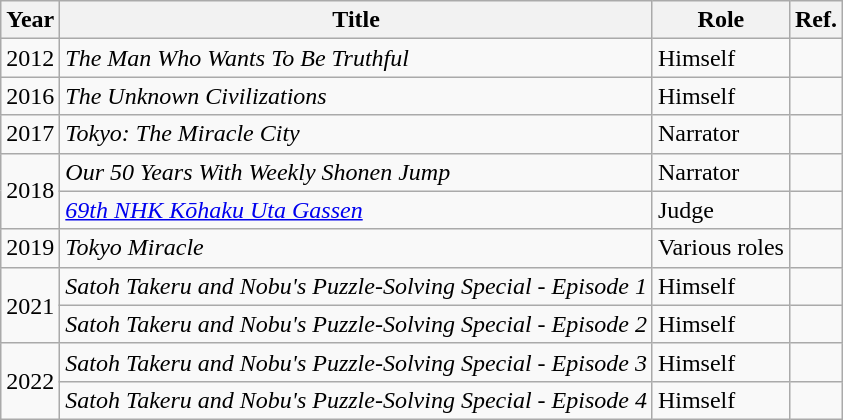<table class="wikitable">
<tr>
<th>Year</th>
<th>Title</th>
<th>Role</th>
<th>Ref.</th>
</tr>
<tr>
<td>2012</td>
<td><em>The Man Who Wants To Be Truthful</em></td>
<td>Himself</td>
<td></td>
</tr>
<tr>
<td>2016</td>
<td><em>The Unknown Civilizations</em></td>
<td>Himself</td>
<td></td>
</tr>
<tr>
<td>2017</td>
<td><em>Tokyo: The Miracle City</em></td>
<td>Narrator</td>
<td></td>
</tr>
<tr>
<td rowspan=2>2018</td>
<td><em>Our 50 Years With Weekly Shonen Jump</em></td>
<td>Narrator</td>
<td></td>
</tr>
<tr>
<td><em><a href='#'>69th NHK Kōhaku Uta Gassen</a></em></td>
<td>Judge</td>
<td></td>
</tr>
<tr>
<td>2019</td>
<td><em>Tokyo Miracle</em></td>
<td>Various roles</td>
<td></td>
</tr>
<tr>
<td rowspan=2>2021</td>
<td><em>Satoh Takeru and Nobu's Puzzle-Solving Special - Episode 1</em></td>
<td>Himself</td>
<td></td>
</tr>
<tr>
<td><em>Satoh Takeru and Nobu's Puzzle-Solving Special - Episode 2</em></td>
<td>Himself</td>
<td></td>
</tr>
<tr>
<td rowspan=2>2022</td>
<td><em>Satoh Takeru and Nobu's Puzzle-Solving Special - Episode 3</em></td>
<td>Himself</td>
<td></td>
</tr>
<tr>
<td><em>Satoh Takeru and Nobu's Puzzle-Solving Special - Episode 4</em></td>
<td>Himself</td>
<td></td>
</tr>
</table>
